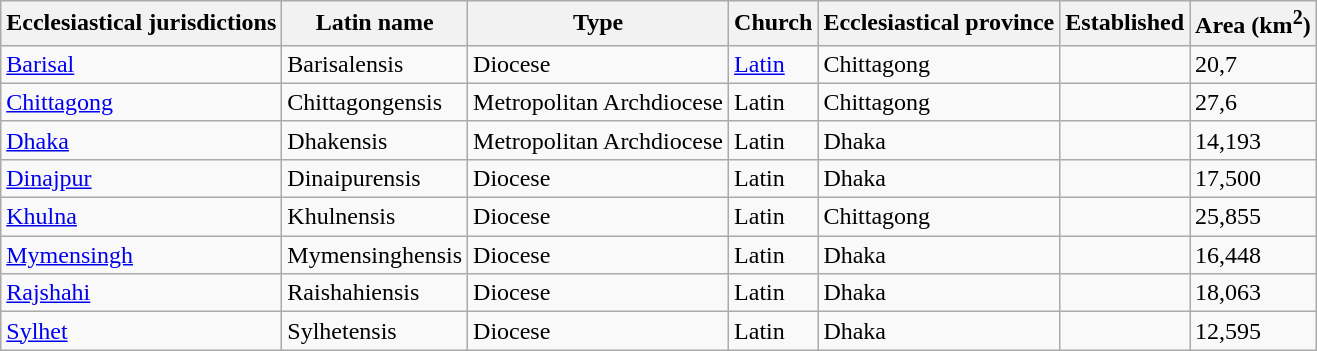<table class="wikitable sortable">
<tr>
<th>Ecclesiastical jurisdictions</th>
<th>Latin name</th>
<th>Type</th>
<th>Church</th>
<th>Ecclesiastical province</th>
<th>Established</th>
<th>Area (km<sup>2</sup>)</th>
</tr>
<tr>
<td><a href='#'>Barisal</a></td>
<td>Barisalensis</td>
<td>Diocese</td>
<td><a href='#'>Latin</a></td>
<td>Chittagong</td>
<td></td>
<td>20,7</td>
</tr>
<tr>
<td><a href='#'>Chittagong</a></td>
<td>Chittagongensis</td>
<td>Metropolitan Archdiocese</td>
<td>Latin</td>
<td>Chittagong</td>
<td></td>
<td>27,6</td>
</tr>
<tr>
<td><a href='#'>Dhaka</a></td>
<td>Dhakensis</td>
<td>Metropolitan Archdiocese</td>
<td>Latin</td>
<td>Dhaka</td>
<td></td>
<td>14,193</td>
</tr>
<tr>
<td><a href='#'>Dinajpur</a></td>
<td>Dinaipurensis</td>
<td>Diocese</td>
<td>Latin</td>
<td>Dhaka</td>
<td></td>
<td>17,500</td>
</tr>
<tr>
<td><a href='#'>Khulna</a></td>
<td>Khulnensis</td>
<td>Diocese</td>
<td>Latin</td>
<td>Chittagong</td>
<td></td>
<td>25,855</td>
</tr>
<tr>
<td><a href='#'>Mymensingh</a></td>
<td>Mymensinghensis</td>
<td>Diocese</td>
<td>Latin</td>
<td>Dhaka</td>
<td></td>
<td>16,448</td>
</tr>
<tr>
<td><a href='#'>Rajshahi</a></td>
<td>Raishahiensis</td>
<td>Diocese</td>
<td>Latin</td>
<td>Dhaka</td>
<td></td>
<td>18,063</td>
</tr>
<tr>
<td><a href='#'>Sylhet</a></td>
<td>Sylhetensis</td>
<td>Diocese</td>
<td>Latin</td>
<td>Dhaka</td>
<td></td>
<td>12,595</td>
</tr>
</table>
